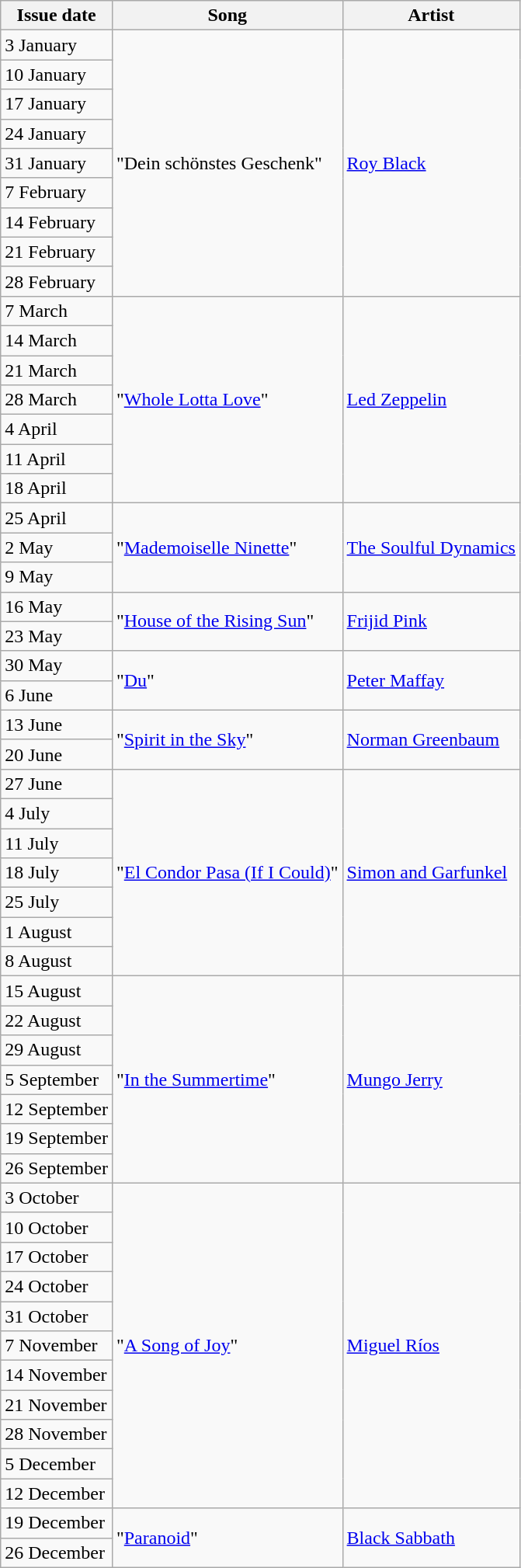<table class="sortable wikitable">
<tr>
<th>Issue date</th>
<th>Song</th>
<th>Artist</th>
</tr>
<tr>
<td>3 January</td>
<td rowspan="9">"Dein schönstes Geschenk"</td>
<td rowspan="9"><a href='#'>Roy Black</a></td>
</tr>
<tr>
<td>10 January</td>
</tr>
<tr>
<td>17 January</td>
</tr>
<tr>
<td>24 January</td>
</tr>
<tr>
<td>31 January</td>
</tr>
<tr>
<td>7 February</td>
</tr>
<tr>
<td>14 February</td>
</tr>
<tr>
<td>21 February</td>
</tr>
<tr>
<td>28 February</td>
</tr>
<tr>
<td>7 March</td>
<td rowspan="7">"<a href='#'>Whole Lotta Love</a>"</td>
<td rowspan="7"><a href='#'>Led Zeppelin</a></td>
</tr>
<tr>
<td>14 March</td>
</tr>
<tr>
<td>21 March</td>
</tr>
<tr>
<td>28 March</td>
</tr>
<tr>
<td>4 April</td>
</tr>
<tr>
<td>11 April</td>
</tr>
<tr>
<td>18 April</td>
</tr>
<tr>
<td>25 April</td>
<td rowspan="3">"<a href='#'>Mademoiselle Ninette</a>"</td>
<td rowspan="3"><a href='#'>The Soulful Dynamics</a></td>
</tr>
<tr>
<td>2 May</td>
</tr>
<tr>
<td>9 May</td>
</tr>
<tr>
<td>16 May</td>
<td rowspan="2">"<a href='#'>House of the Rising Sun</a>"</td>
<td rowspan="2"><a href='#'>Frijid Pink</a></td>
</tr>
<tr>
<td>23 May</td>
</tr>
<tr>
<td>30 May</td>
<td rowspan="2">"<a href='#'>Du</a>"</td>
<td rowspan="2"><a href='#'>Peter Maffay</a></td>
</tr>
<tr>
<td>6 June</td>
</tr>
<tr>
<td>13 June</td>
<td rowspan="2">"<a href='#'>Spirit in the Sky</a>"</td>
<td rowspan="2"><a href='#'>Norman Greenbaum</a></td>
</tr>
<tr>
<td>20 June</td>
</tr>
<tr>
<td>27 June</td>
<td rowspan="7">"<a href='#'>El Condor Pasa (If I Could)</a>"</td>
<td rowspan="7"><a href='#'>Simon and Garfunkel</a></td>
</tr>
<tr>
<td>4 July</td>
</tr>
<tr>
<td>11 July</td>
</tr>
<tr>
<td>18 July</td>
</tr>
<tr>
<td>25 July</td>
</tr>
<tr>
<td>1 August</td>
</tr>
<tr>
<td>8 August</td>
</tr>
<tr>
<td>15 August</td>
<td rowspan="7">"<a href='#'>In the Summertime</a>"</td>
<td rowspan="7"><a href='#'>Mungo Jerry</a></td>
</tr>
<tr>
<td>22 August</td>
</tr>
<tr>
<td>29 August</td>
</tr>
<tr>
<td>5 September</td>
</tr>
<tr>
<td>12 September</td>
</tr>
<tr>
<td>19 September</td>
</tr>
<tr>
<td>26 September</td>
</tr>
<tr>
<td>3 October</td>
<td rowspan="11">"<a href='#'>A Song of Joy</a>"</td>
<td rowspan="11"><a href='#'>Miguel Ríos</a></td>
</tr>
<tr>
<td>10 October</td>
</tr>
<tr>
<td>17 October</td>
</tr>
<tr>
<td>24 October</td>
</tr>
<tr>
<td>31 October</td>
</tr>
<tr>
<td>7 November</td>
</tr>
<tr>
<td>14 November</td>
</tr>
<tr>
<td>21 November</td>
</tr>
<tr>
<td>28 November</td>
</tr>
<tr>
<td>5 December</td>
</tr>
<tr>
<td>12 December</td>
</tr>
<tr>
<td>19 December</td>
<td rowspan="2">"<a href='#'>Paranoid</a>"</td>
<td rowspan="2"><a href='#'>Black Sabbath</a></td>
</tr>
<tr>
<td>26 December</td>
</tr>
</table>
